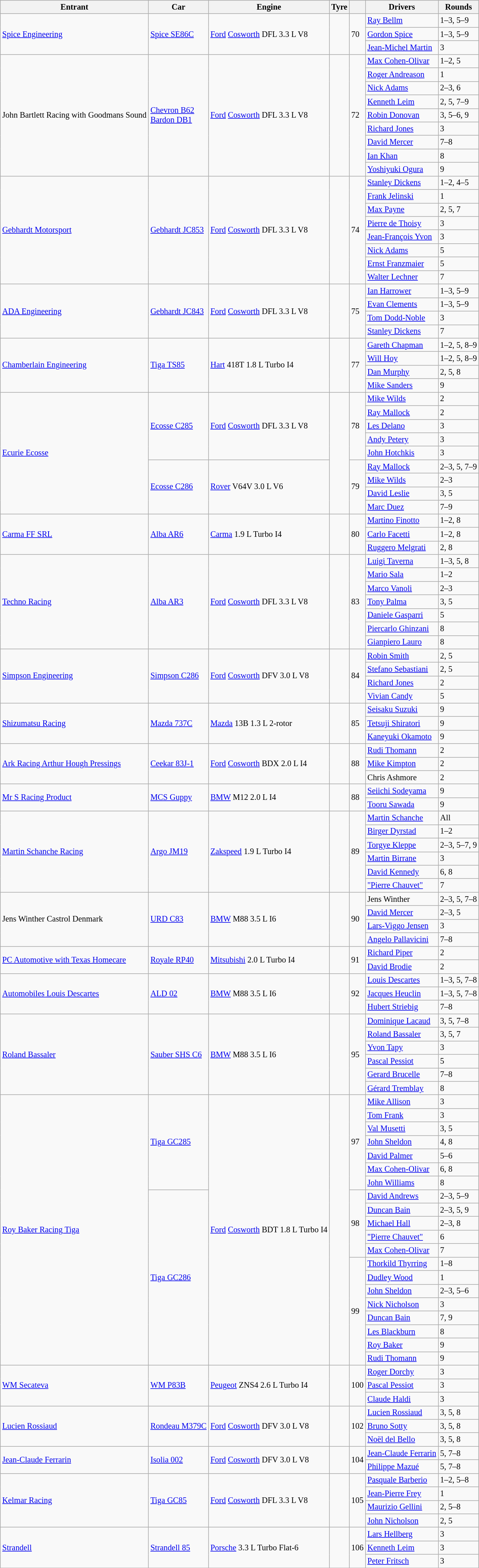<table class="wikitable" style="font-size: 85%">
<tr>
<th>Entrant</th>
<th>Car</th>
<th>Engine</th>
<th>Tyre</th>
<th></th>
<th>Drivers</th>
<th>Rounds</th>
</tr>
<tr>
<td rowspan=3> <a href='#'>Spice Engineering</a></td>
<td rowspan=3><a href='#'>Spice SE86C</a></td>
<td rowspan=3><a href='#'>Ford</a> <a href='#'>Cosworth</a> DFL 3.3 L V8</td>
<td rowspan=3></td>
<td rowspan=3>70</td>
<td> <a href='#'>Ray Bellm</a></td>
<td>1–3, 5–9</td>
</tr>
<tr>
<td> <a href='#'>Gordon Spice</a></td>
<td>1–3, 5–9</td>
</tr>
<tr>
<td> <a href='#'>Jean-Michel Martin</a></td>
<td>3</td>
</tr>
<tr>
<td rowspan=9> John Bartlett Racing with Goodmans Sound</td>
<td rowspan=9><a href='#'>Chevron B62</a><br><a href='#'>Bardon DB1</a></td>
<td rowspan=9><a href='#'>Ford</a> <a href='#'>Cosworth</a> DFL 3.3 L V8</td>
<td rowspan=9></td>
<td rowspan=9>72</td>
<td> <a href='#'>Max Cohen-Olivar</a></td>
<td>1–2, 5</td>
</tr>
<tr>
<td> <a href='#'>Roger Andreason</a></td>
<td>1</td>
</tr>
<tr>
<td> <a href='#'>Nick Adams</a></td>
<td>2–3, 6</td>
</tr>
<tr>
<td> <a href='#'>Kenneth Leim</a></td>
<td>2, 5, 7–9</td>
</tr>
<tr>
<td> <a href='#'>Robin Donovan</a></td>
<td>3, 5–6, 9</td>
</tr>
<tr>
<td> <a href='#'>Richard Jones</a></td>
<td>3</td>
</tr>
<tr>
<td> <a href='#'>David Mercer</a></td>
<td>7–8</td>
</tr>
<tr>
<td> <a href='#'>Ian Khan</a></td>
<td>8</td>
</tr>
<tr>
<td> <a href='#'>Yoshiyuki Ogura</a></td>
<td>9</td>
</tr>
<tr>
<td rowspan=8> <a href='#'>Gebhardt Motorsport</a></td>
<td rowspan=8><a href='#'>Gebhardt JC853</a></td>
<td rowspan=8><a href='#'>Ford</a> <a href='#'>Cosworth</a> DFL 3.3 L V8</td>
<td rowspan=8></td>
<td rowspan=8>74</td>
<td> <a href='#'>Stanley Dickens</a></td>
<td>1–2, 4–5</td>
</tr>
<tr>
<td> <a href='#'>Frank Jelinski</a></td>
<td>1</td>
</tr>
<tr>
<td> <a href='#'>Max Payne</a></td>
<td>2, 5, 7</td>
</tr>
<tr>
<td> <a href='#'>Pierre de Thoisy</a></td>
<td>3</td>
</tr>
<tr>
<td> <a href='#'>Jean-François Yvon</a></td>
<td>3</td>
</tr>
<tr>
<td> <a href='#'>Nick Adams</a></td>
<td>5</td>
</tr>
<tr>
<td> <a href='#'>Ernst Franzmaier</a></td>
<td>5</td>
</tr>
<tr>
<td> <a href='#'>Walter Lechner</a></td>
<td>7</td>
</tr>
<tr>
<td rowspan=4> <a href='#'>ADA Engineering</a></td>
<td rowspan=4><a href='#'>Gebhardt JC843</a></td>
<td rowspan=4><a href='#'>Ford</a> <a href='#'>Cosworth</a> DFL 3.3 L V8</td>
<td rowspan=4></td>
<td rowspan=4>75</td>
<td> <a href='#'>Ian Harrower</a></td>
<td>1–3, 5–9</td>
</tr>
<tr>
<td> <a href='#'>Evan Clements</a></td>
<td>1–3, 5–9</td>
</tr>
<tr>
<td> <a href='#'>Tom Dodd-Noble</a></td>
<td>3</td>
</tr>
<tr>
<td> <a href='#'>Stanley Dickens</a></td>
<td>7</td>
</tr>
<tr>
<td rowspan=4> <a href='#'>Chamberlain Engineering</a></td>
<td rowspan=4><a href='#'>Tiga TS85</a></td>
<td rowspan=4><a href='#'>Hart</a> 418T 1.8 L Turbo I4</td>
<td rowspan=4></td>
<td rowspan=4>77</td>
<td> <a href='#'>Gareth Chapman</a></td>
<td>1–2, 5, 8–9</td>
</tr>
<tr>
<td> <a href='#'>Will Hoy</a></td>
<td>1–2, 5, 8–9</td>
</tr>
<tr>
<td> <a href='#'>Dan Murphy</a></td>
<td>2, 5, 8</td>
</tr>
<tr>
<td> <a href='#'>Mike Sanders</a></td>
<td>9</td>
</tr>
<tr>
<td rowspan=9> <a href='#'>Ecurie Ecosse</a></td>
<td rowspan=5><a href='#'>Ecosse C285</a></td>
<td rowspan=5><a href='#'>Ford</a> <a href='#'>Cosworth</a> DFL 3.3 L V8</td>
<td rowspan=9></td>
<td rowspan=5>78</td>
<td> <a href='#'>Mike Wilds</a></td>
<td>2</td>
</tr>
<tr>
<td> <a href='#'>Ray Mallock</a></td>
<td>2</td>
</tr>
<tr>
<td> <a href='#'>Les Delano</a></td>
<td>3</td>
</tr>
<tr>
<td> <a href='#'>Andy Petery</a></td>
<td>3</td>
</tr>
<tr>
<td> <a href='#'>John Hotchkis</a></td>
<td>3</td>
</tr>
<tr>
<td rowspan=4><a href='#'>Ecosse C286</a></td>
<td rowspan=4><a href='#'>Rover</a> V64V 3.0 L V6</td>
<td rowspan=4>79</td>
<td> <a href='#'>Ray Mallock</a></td>
<td>2–3, 5, 7–9</td>
</tr>
<tr>
<td> <a href='#'>Mike Wilds</a></td>
<td>2–3</td>
</tr>
<tr>
<td> <a href='#'>David Leslie</a></td>
<td>3, 5</td>
</tr>
<tr>
<td> <a href='#'>Marc Duez</a></td>
<td>7–9</td>
</tr>
<tr>
<td rowspan=3> <a href='#'>Carma FF SRL</a></td>
<td rowspan=3><a href='#'>Alba AR6</a></td>
<td rowspan=3><a href='#'>Carma</a> 1.9 L Turbo I4</td>
<td rowspan=3></td>
<td rowspan=3>80</td>
<td> <a href='#'>Martino Finotto</a></td>
<td>1–2, 8</td>
</tr>
<tr>
<td> <a href='#'>Carlo Facetti</a></td>
<td>1–2, 8</td>
</tr>
<tr>
<td> <a href='#'>Ruggero Melgrati</a></td>
<td>2, 8</td>
</tr>
<tr>
<td rowspan=7> <a href='#'>Techno Racing</a></td>
<td rowspan=7><a href='#'>Alba AR3</a></td>
<td rowspan=7><a href='#'>Ford</a> <a href='#'>Cosworth</a> DFL 3.3 L V8</td>
<td rowspan=7></td>
<td rowspan=7>83</td>
<td> <a href='#'>Luigi Taverna</a></td>
<td>1–3, 5, 8</td>
</tr>
<tr>
<td> <a href='#'>Mario Sala</a></td>
<td>1–2</td>
</tr>
<tr>
<td> <a href='#'>Marco Vanoli</a></td>
<td>2–3</td>
</tr>
<tr>
<td> <a href='#'>Tony Palma</a></td>
<td>3, 5</td>
</tr>
<tr>
<td> <a href='#'>Daniele Gasparri</a></td>
<td>5</td>
</tr>
<tr>
<td> <a href='#'>Piercarlo Ghinzani</a></td>
<td>8</td>
</tr>
<tr>
<td> <a href='#'>Gianpiero Lauro</a></td>
<td>8</td>
</tr>
<tr>
<td rowspan=4> <a href='#'>Simpson Engineering</a></td>
<td rowspan=4><a href='#'>Simpson C286</a></td>
<td rowspan=4><a href='#'>Ford</a> <a href='#'>Cosworth</a> DFV 3.0 L V8</td>
<td rowspan=4></td>
<td rowspan=4>84</td>
<td> <a href='#'>Robin Smith</a></td>
<td>2, 5</td>
</tr>
<tr>
<td> <a href='#'>Stefano Sebastiani</a></td>
<td>2, 5</td>
</tr>
<tr>
<td> <a href='#'>Richard Jones</a></td>
<td>2</td>
</tr>
<tr>
<td> <a href='#'>Vivian Candy</a></td>
<td>5</td>
</tr>
<tr>
<td rowspan=3> <a href='#'>Shizumatsu Racing</a></td>
<td rowspan=3><a href='#'>Mazda 737C</a></td>
<td rowspan=3><a href='#'>Mazda</a> 13B 1.3 L 2-rotor</td>
<td rowspan=3></td>
<td rowspan=3>85</td>
<td> <a href='#'>Seisaku Suzuki</a></td>
<td>9</td>
</tr>
<tr>
<td> <a href='#'>Tetsuji Shiratori</a></td>
<td>9</td>
</tr>
<tr>
<td> <a href='#'>Kaneyuki Okamoto</a></td>
<td>9</td>
</tr>
<tr>
<td rowspan=3> <a href='#'>Ark Racing Arthur Hough Pressings</a></td>
<td rowspan=3><a href='#'>Ceekar 83J-1</a></td>
<td rowspan=3><a href='#'>Ford</a> <a href='#'>Cosworth</a> BDX 2.0 L I4</td>
<td rowspan=3></td>
<td rowspan=3>88</td>
<td> <a href='#'>Rudi Thomann</a></td>
<td>2</td>
</tr>
<tr>
<td> <a href='#'>Mike Kimpton</a></td>
<td>2</td>
</tr>
<tr>
<td> Chris Ashmore</td>
<td>2</td>
</tr>
<tr>
<td rowspan=2> <a href='#'>Mr S Racing Product</a></td>
<td rowspan=2><a href='#'>MCS Guppy</a></td>
<td rowspan=2><a href='#'>BMW</a> M12 2.0 L I4</td>
<td rowspan=2></td>
<td rowspan=2>88</td>
<td> <a href='#'>Seiichi Sodeyama</a></td>
<td>9</td>
</tr>
<tr>
<td> <a href='#'>Tooru Sawada</a></td>
<td>9</td>
</tr>
<tr>
<td rowspan=6> <a href='#'>Martin Schanche Racing</a></td>
<td rowspan=6><a href='#'>Argo JM19</a></td>
<td rowspan=6><a href='#'>Zakspeed</a> 1.9 L Turbo I4</td>
<td rowspan=6></td>
<td rowspan=6>89</td>
<td> <a href='#'>Martin Schanche</a></td>
<td>All</td>
</tr>
<tr>
<td> <a href='#'>Birger Dyrstad</a></td>
<td>1–2</td>
</tr>
<tr>
<td> <a href='#'>Torgye Kleppe</a></td>
<td>2–3, 5–7, 9</td>
</tr>
<tr>
<td> <a href='#'>Martin Birrane</a></td>
<td>3</td>
</tr>
<tr>
<td> <a href='#'>David Kennedy</a></td>
<td>6, 8</td>
</tr>
<tr>
<td> <a href='#'>"Pierre Chauvet"</a></td>
<td>7</td>
</tr>
<tr>
<td rowspan=4> Jens Winther Castrol Denmark</td>
<td rowspan=4><a href='#'>URD C83</a></td>
<td rowspan=4><a href='#'>BMW</a> M88 3.5 L I6</td>
<td rowspan=4></td>
<td rowspan=4>90</td>
<td> Jens Winther</td>
<td>2–3, 5, 7–8</td>
</tr>
<tr>
<td> <a href='#'>David Mercer</a></td>
<td>2–3, 5</td>
</tr>
<tr>
<td> <a href='#'>Lars-Viggo Jensen</a></td>
<td>3</td>
</tr>
<tr>
<td> <a href='#'>Angelo Pallavicini</a></td>
<td>7–8</td>
</tr>
<tr>
<td rowspan=2> <a href='#'>PC Automotive with Texas Homecare</a></td>
<td rowspan=2><a href='#'>Royale RP40</a></td>
<td rowspan=2><a href='#'>Mitsubishi</a> 2.0 L Turbo I4</td>
<td rowspan=2></td>
<td rowspan=2>91</td>
<td> <a href='#'>Richard Piper</a></td>
<td>2</td>
</tr>
<tr>
<td> <a href='#'>David Brodie</a></td>
<td>2</td>
</tr>
<tr>
<td rowspan=3> <a href='#'>Automobiles Louis Descartes</a></td>
<td rowspan=3><a href='#'>ALD 02</a></td>
<td rowspan=3><a href='#'>BMW</a> M88 3.5 L I6</td>
<td rowspan=3></td>
<td rowspan=3>92</td>
<td> <a href='#'>Louis Descartes</a></td>
<td>1–3, 5, 7–8</td>
</tr>
<tr>
<td> <a href='#'>Jacques Heuclin</a></td>
<td>1–3, 5, 7–8</td>
</tr>
<tr>
<td> <a href='#'>Hubert Striebig</a></td>
<td>7–8</td>
</tr>
<tr>
<td rowspan=6> <a href='#'>Roland Bassaler</a></td>
<td rowspan=6><a href='#'>Sauber SHS C6</a></td>
<td rowspan=6><a href='#'>BMW</a> M88 3.5 L I6</td>
<td rowspan=6></td>
<td rowspan=6>95</td>
<td> <a href='#'>Dominique Lacaud</a></td>
<td>3, 5, 7–8</td>
</tr>
<tr>
<td> <a href='#'>Roland Bassaler</a></td>
<td>3, 5, 7</td>
</tr>
<tr>
<td> <a href='#'>Yvon Tapy</a></td>
<td>3</td>
</tr>
<tr>
<td> <a href='#'>Pascal Pessiot</a></td>
<td>5</td>
</tr>
<tr>
<td> <a href='#'>Gerard Brucelle</a></td>
<td>7–8</td>
</tr>
<tr>
<td> <a href='#'>Gérard Tremblay</a></td>
<td>8</td>
</tr>
<tr>
<td rowspan=20> <a href='#'>Roy Baker Racing Tiga</a></td>
<td rowspan=7><a href='#'>Tiga GC285</a></td>
<td rowspan=20><a href='#'>Ford</a> <a href='#'>Cosworth</a> BDT 1.8 L Turbo I4</td>
<td rowspan=20></td>
<td rowspan=7>97</td>
<td> <a href='#'>Mike Allison</a></td>
<td>3</td>
</tr>
<tr>
<td> <a href='#'>Tom Frank</a></td>
<td>3</td>
</tr>
<tr>
<td> <a href='#'>Val Musetti</a></td>
<td>3, 5</td>
</tr>
<tr>
<td> <a href='#'>John Sheldon</a></td>
<td>4, 8</td>
</tr>
<tr>
<td> <a href='#'>David Palmer</a></td>
<td>5–6</td>
</tr>
<tr>
<td> <a href='#'>Max Cohen-Olivar</a></td>
<td>6, 8</td>
</tr>
<tr>
<td> <a href='#'>John Williams</a></td>
<td>8</td>
</tr>
<tr>
<td rowspan=13><a href='#'>Tiga GC286</a></td>
<td rowspan=5>98</td>
<td> <a href='#'>David Andrews</a></td>
<td>2–3, 5–9</td>
</tr>
<tr>
<td> <a href='#'>Duncan Bain</a></td>
<td>2–3, 5, 9</td>
</tr>
<tr>
<td> <a href='#'>Michael Hall</a></td>
<td>2–3, 8</td>
</tr>
<tr>
<td> <a href='#'>"Pierre Chauvet"</a></td>
<td>6</td>
</tr>
<tr>
<td> <a href='#'>Max Cohen-Olivar</a></td>
<td>7</td>
</tr>
<tr>
<td rowspan=8>99</td>
<td> <a href='#'>Thorkild Thyrring</a></td>
<td>1–8</td>
</tr>
<tr>
<td> <a href='#'>Dudley Wood</a></td>
<td>1</td>
</tr>
<tr>
<td> <a href='#'>John Sheldon</a></td>
<td>2–3, 5–6</td>
</tr>
<tr>
<td> <a href='#'>Nick Nicholson</a></td>
<td>3</td>
</tr>
<tr>
<td> <a href='#'>Duncan Bain</a></td>
<td>7, 9</td>
</tr>
<tr>
<td> <a href='#'>Les Blackburn</a></td>
<td>8</td>
</tr>
<tr>
<td> <a href='#'>Roy Baker</a></td>
<td>9</td>
</tr>
<tr>
<td> <a href='#'>Rudi Thomann</a></td>
<td>9</td>
</tr>
<tr>
<td rowspan=3> <a href='#'>WM Secateva</a></td>
<td rowspan=3><a href='#'>WM P83B</a></td>
<td rowspan=3><a href='#'>Peugeot</a> ZNS4 2.6 L Turbo I4</td>
<td rowspan=3></td>
<td rowspan=3>100</td>
<td> <a href='#'>Roger Dorchy</a></td>
<td>3</td>
</tr>
<tr>
<td> <a href='#'>Pascal Pessiot</a></td>
<td>3</td>
</tr>
<tr>
<td> <a href='#'>Claude Haldi</a></td>
<td>3</td>
</tr>
<tr>
<td rowspan=3> <a href='#'>Lucien Rossiaud</a></td>
<td rowspan=3><a href='#'>Rondeau M379C</a></td>
<td rowspan=3><a href='#'>Ford</a> <a href='#'>Cosworth</a> DFV 3.0 L V8</td>
<td rowspan=3></td>
<td rowspan=3>102</td>
<td> <a href='#'>Lucien Rossiaud</a></td>
<td>3, 5, 8</td>
</tr>
<tr>
<td> <a href='#'>Bruno Sotty</a></td>
<td>3, 5, 8</td>
</tr>
<tr>
<td> <a href='#'>Noël del Bello</a></td>
<td>3, 5, 8</td>
</tr>
<tr>
<td rowspan=2> <a href='#'>Jean-Claude Ferrarin</a></td>
<td rowspan=2><a href='#'>Isolia 002</a></td>
<td rowspan=2><a href='#'>Ford</a> <a href='#'>Cosworth</a> DFV 3.0 L V8</td>
<td rowspan=2></td>
<td rowspan=2>104</td>
<td> <a href='#'>Jean-Claude Ferrarin</a></td>
<td>5, 7–8</td>
</tr>
<tr>
<td> <a href='#'>Philippe Mazué</a></td>
<td>5, 7–8</td>
</tr>
<tr>
<td rowspan=4> <a href='#'>Kelmar Racing</a></td>
<td rowspan=4><a href='#'>Tiga GC85</a></td>
<td rowspan=4><a href='#'>Ford</a> <a href='#'>Cosworth</a> DFL 3.3 L V8</td>
<td rowspan=4></td>
<td rowspan=4>105</td>
<td> <a href='#'>Pasquale Barberio</a></td>
<td>1–2, 5–8</td>
</tr>
<tr>
<td> <a href='#'>Jean-Pierre Frey</a></td>
<td>1</td>
</tr>
<tr>
<td> <a href='#'>Maurizio Gellini</a></td>
<td>2, 5–8</td>
</tr>
<tr>
<td> <a href='#'>John Nicholson</a></td>
<td>2, 5</td>
</tr>
<tr>
<td rowspan=3> <a href='#'>Strandell</a></td>
<td rowspan=3><a href='#'>Strandell 85</a></td>
<td rowspan=3><a href='#'>Porsche</a> 3.3 L Turbo Flat-6</td>
<td rowspan=3></td>
<td rowspan=3>106</td>
<td> <a href='#'>Lars Hellberg</a></td>
<td>3</td>
</tr>
<tr>
<td> <a href='#'>Kenneth Leim</a></td>
<td>3</td>
</tr>
<tr>
<td> <a href='#'>Peter Fritsch</a></td>
<td>3</td>
</tr>
<tr>
</tr>
</table>
